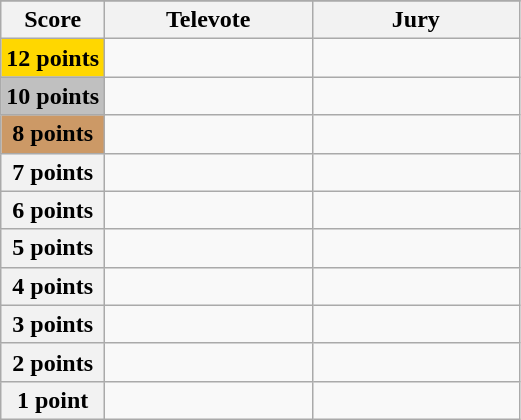<table class="wikitable">
<tr>
</tr>
<tr>
<th scope="col" width="20%">Score</th>
<th scope="col" width="40%">Televote</th>
<th scope="col" width="40%">Jury</th>
</tr>
<tr>
<th scope="row" style="background:gold">12 points</th>
<td></td>
<td></td>
</tr>
<tr>
<th scope="row" style="background:silver">10 points</th>
<td></td>
<td></td>
</tr>
<tr>
<th scope="row" style="background:#CC9966">8 points</th>
<td></td>
<td></td>
</tr>
<tr>
<th scope="row">7 points</th>
<td></td>
<td></td>
</tr>
<tr>
<th scope="row">6 points</th>
<td></td>
<td></td>
</tr>
<tr>
<th scope="row">5 points</th>
<td></td>
<td></td>
</tr>
<tr>
<th scope="row">4 points</th>
<td></td>
<td></td>
</tr>
<tr>
<th scope="row">3 points</th>
<td></td>
<td></td>
</tr>
<tr>
<th scope="row">2 points</th>
<td></td>
<td></td>
</tr>
<tr>
<th scope="row">1 point</th>
<td></td>
<td></td>
</tr>
</table>
